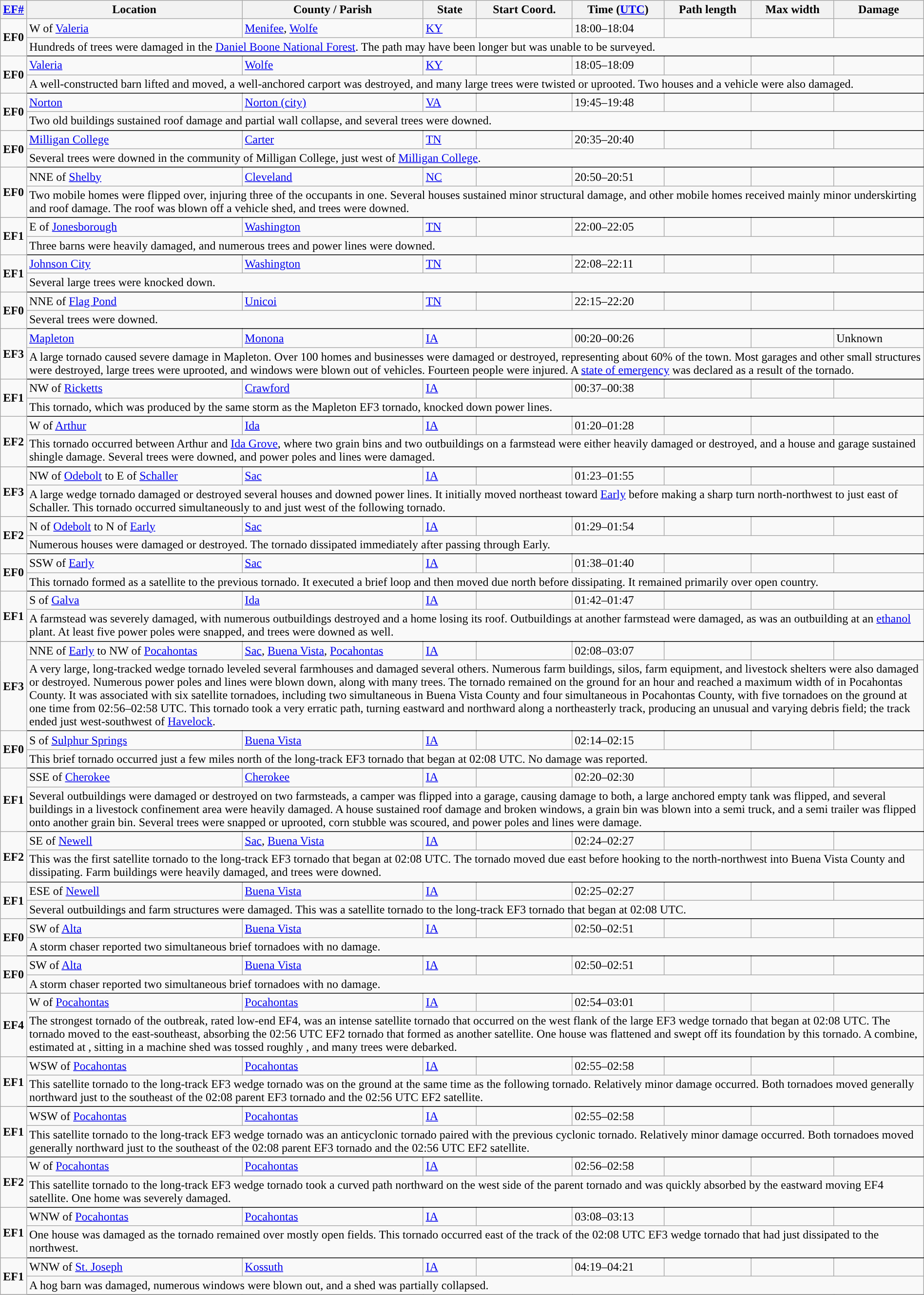<table class="wikitable sortable" style="width:100%;">
<tr>
<th scope="col" width="2%" align="center"><a href='#'>EF#</a></th>
<th scope="col" align="center" class="unsortable">Location</th>
<th scope="col" align="center" class="unsortable">County / Parish</th>
<th scope="col" align="center">State</th>
<th scope="col" align="center" data-sort-type="number">Start Coord.</th>
<th scope="col" align="center" data-sort-type="number">Time (<a href='#'>UTC</a>)</th>
<th scope="col" align="center" data-sort-type="number">Path length</th>
<th scope="col" align="center" data-sort-type="number">Max width</th>
<th scope="col" align="center" data-sort-type="number">Damage<br></th>
</tr>
<tr>
<td rowspan="2" align="center"><strong>EF0</strong></td>
<td>W of <a href='#'>Valeria</a></td>
<td><a href='#'>Menifee</a>, <a href='#'>Wolfe</a></td>
<td><a href='#'>KY</a></td>
<td></td>
<td>18:00–18:04</td>
<td></td>
<td></td>
<td></td>
</tr>
<tr class="expand-child">
<td colspan="8" style=" border-bottom: 1px solid black;">Hundreds of trees were damaged in the <a href='#'>Daniel Boone National Forest</a>. The path may have been longer but was unable to be surveyed.</td>
</tr>
<tr>
<td rowspan="2" align="center"><strong>EF0</strong></td>
<td><a href='#'>Valeria</a></td>
<td><a href='#'>Wolfe</a></td>
<td><a href='#'>KY</a></td>
<td></td>
<td>18:05–18:09</td>
<td></td>
<td></td>
<td></td>
</tr>
<tr class="expand-child">
<td colspan="8" style=" border-bottom: 1px solid black;">A well-constructed barn lifted and moved, a well-anchored carport was destroyed, and many large trees were twisted or uprooted. Two houses and a vehicle were also damaged.</td>
</tr>
<tr>
<td rowspan="2" align="center"><strong>EF0</strong></td>
<td><a href='#'>Norton</a></td>
<td><a href='#'>Norton (city)</a></td>
<td><a href='#'>VA</a></td>
<td></td>
<td>19:45–19:48</td>
<td></td>
<td></td>
<td></td>
</tr>
<tr class="expand-child">
<td colspan="8" style=" border-bottom: 1px solid black;">Two old buildings sustained roof damage and partial wall collapse, and several trees were downed.</td>
</tr>
<tr>
<td rowspan="2" align="center"><strong>EF0</strong></td>
<td><a href='#'>Milligan College</a></td>
<td><a href='#'>Carter</a></td>
<td><a href='#'>TN</a></td>
<td></td>
<td>20:35–20:40</td>
<td></td>
<td></td>
<td></td>
</tr>
<tr class="expand-child">
<td colspan="8" style=" border-bottom: 1px solid black;">Several trees were downed in the community of Milligan College, just west of <a href='#'>Milligan College</a>.</td>
</tr>
<tr>
<td rowspan="2" align="center"><strong>EF0</strong></td>
<td>NNE of <a href='#'>Shelby</a></td>
<td><a href='#'>Cleveland</a></td>
<td><a href='#'>NC</a></td>
<td></td>
<td>20:50–20:51</td>
<td></td>
<td></td>
<td></td>
</tr>
<tr class="expand-child">
<td colspan="8" style=" border-bottom: 1px solid black;">Two mobile homes were flipped over, injuring three of the occupants in one. Several houses sustained minor structural damage, and other mobile homes received mainly minor underskirting and roof damage. The roof was blown off a vehicle shed, and trees were downed.</td>
</tr>
<tr>
<td rowspan="2" align="center"><strong>EF1</strong></td>
<td>E of <a href='#'>Jonesborough</a></td>
<td><a href='#'>Washington</a></td>
<td><a href='#'>TN</a></td>
<td></td>
<td>22:00–22:05</td>
<td></td>
<td></td>
<td></td>
</tr>
<tr class="expand-child">
<td colspan="8" style=" border-bottom: 1px solid black;">Three barns were heavily damaged, and numerous trees and power lines were downed.</td>
</tr>
<tr>
<td rowspan="2" align="center"><strong>EF1</strong></td>
<td><a href='#'>Johnson City</a></td>
<td><a href='#'>Washington</a></td>
<td><a href='#'>TN</a></td>
<td></td>
<td>22:08–22:11</td>
<td></td>
<td></td>
<td></td>
</tr>
<tr class="expand-child">
<td colspan="8" style=" border-bottom: 1px solid black;">Several large trees were knocked down.</td>
</tr>
<tr>
<td rowspan="2" align="center"><strong>EF0</strong></td>
<td>NNE of <a href='#'>Flag Pond</a></td>
<td><a href='#'>Unicoi</a></td>
<td><a href='#'>TN</a></td>
<td></td>
<td>22:15–22:20</td>
<td></td>
<td></td>
<td></td>
</tr>
<tr class="expand-child">
<td colspan="8" style=" border-bottom: 1px solid black;">Several trees were downed.</td>
</tr>
<tr>
<td rowspan="2" align="center"><strong>EF3</strong></td>
<td><a href='#'>Mapleton</a></td>
<td><a href='#'>Monona</a></td>
<td><a href='#'>IA</a></td>
<td></td>
<td>00:20–00:26</td>
<td></td>
<td></td>
<td>Unknown</td>
</tr>
<tr class="expand-child">
<td colspan="8" style=" border-bottom: 1px solid black;">A large tornado caused severe damage in Mapleton. Over 100 homes and businesses were damaged or destroyed, representing about 60% of the town. Most garages and other small structures were destroyed, large trees were uprooted, and windows were blown out of vehicles. Fourteen people were injured. A <a href='#'>state of emergency</a> was declared as a result of the tornado.</td>
</tr>
<tr>
<td rowspan="2" align="center"><strong>EF1</strong></td>
<td>NW of <a href='#'>Ricketts</a></td>
<td><a href='#'>Crawford</a></td>
<td><a href='#'>IA</a></td>
<td></td>
<td>00:37–00:38</td>
<td></td>
<td></td>
<td></td>
</tr>
<tr class="expand-child">
<td colspan="8" style=" border-bottom: 1px solid black;">This tornado, which was produced by the same storm as the Mapleton EF3 tornado, knocked down power lines.</td>
</tr>
<tr>
<td rowspan="2" align="center"><strong>EF2</strong></td>
<td>W of <a href='#'>Arthur</a></td>
<td><a href='#'>Ida</a></td>
<td><a href='#'>IA</a></td>
<td></td>
<td>01:20–01:28</td>
<td></td>
<td></td>
<td></td>
</tr>
<tr class="expand-child">
<td colspan="8" style=" border-bottom: 1px solid black;">This tornado occurred between Arthur and <a href='#'>Ida Grove</a>, where two grain bins and two outbuildings on a farmstead were either heavily damaged or destroyed, and a house and garage sustained shingle damage. Several trees were downed, and power poles and lines were damaged.</td>
</tr>
<tr>
<td rowspan="2" align="center"><strong>EF3</strong></td>
<td>NW of <a href='#'>Odebolt</a> to E of <a href='#'>Schaller</a></td>
<td><a href='#'>Sac</a></td>
<td><a href='#'>IA</a></td>
<td></td>
<td>01:23–01:55</td>
<td></td>
<td></td>
<td></td>
</tr>
<tr class="expand-child">
<td colspan="8" style=" border-bottom: 1px solid black;">A large wedge tornado damaged or destroyed several houses and downed power lines. It initially moved northeast toward <a href='#'>Early</a> before making a sharp turn north-northwest to just east of Schaller. This tornado occurred simultaneously to and just west of the following tornado.</td>
</tr>
<tr>
<td rowspan="2" align="center"><strong>EF2</strong></td>
<td>N of <a href='#'>Odebolt</a> to N of <a href='#'>Early</a></td>
<td><a href='#'>Sac</a></td>
<td><a href='#'>IA</a></td>
<td></td>
<td>01:29–01:54</td>
<td></td>
<td></td>
<td></td>
</tr>
<tr class="expand-child">
<td colspan="8" style=" border-bottom: 1px solid black;">Numerous houses were damaged or destroyed. The tornado dissipated immediately after passing through Early.</td>
</tr>
<tr>
<td rowspan="2" align="center"><strong>EF0</strong></td>
<td>SSW of <a href='#'>Early</a></td>
<td><a href='#'>Sac</a></td>
<td><a href='#'>IA</a></td>
<td></td>
<td>01:38–01:40</td>
<td></td>
<td></td>
<td></td>
</tr>
<tr class="expand-child">
<td colspan="8" style=" border-bottom: 1px solid black;">This tornado formed as a satellite to the previous tornado. It executed a brief loop and then moved due north before dissipating. It remained primarily over open country.</td>
</tr>
<tr>
<td rowspan="2" align="center"><strong>EF1</strong></td>
<td>S of <a href='#'>Galva</a></td>
<td><a href='#'>Ida</a></td>
<td><a href='#'>IA</a></td>
<td></td>
<td>01:42–01:47</td>
<td></td>
<td></td>
<td></td>
</tr>
<tr class="expand-child">
<td colspan="8" style=" border-bottom: 1px solid black;">A farmstead was severely damaged, with numerous outbuildings destroyed and a home losing its roof. Outbuildings at another farmstead were damaged, as was an outbuilding at an <a href='#'>ethanol</a> plant. At least five power poles were snapped, and trees were downed as well.</td>
</tr>
<tr>
<td rowspan="2" align="center"><strong>EF3</strong></td>
<td>NNE of <a href='#'>Early</a> to NW of <a href='#'>Pocahontas</a></td>
<td><a href='#'>Sac</a>, <a href='#'>Buena Vista</a>, <a href='#'>Pocahontas</a></td>
<td><a href='#'>IA</a></td>
<td></td>
<td>02:08–03:07</td>
<td></td>
<td></td>
<td></td>
</tr>
<tr class="expand-child">
<td colspan="8" style=" border-bottom: 1px solid black;">A very large, long-tracked wedge tornado leveled several farmhouses and damaged several others. Numerous farm buildings, silos, farm equipment, and livestock shelters were also damaged or destroyed. Numerous power poles and lines were blown down, along with many trees. The tornado remained on the ground for an hour and reached a maximum width of  in Pocahontas County. It was associated with six satellite tornadoes, including two simultaneous in Buena Vista County and four simultaneous in Pocahontas County, with five tornadoes on the ground at one time from 02:56–02:58 UTC. This tornado took a very erratic path, turning eastward and northward along a northeasterly track, producing an unusual and varying debris field; the track ended just west-southwest of <a href='#'>Havelock</a>.</td>
</tr>
<tr>
<td rowspan="2" align="center"><strong>EF0</strong></td>
<td>S of <a href='#'>Sulphur Springs</a></td>
<td><a href='#'>Buena Vista</a></td>
<td><a href='#'>IA</a></td>
<td></td>
<td>02:14–02:15</td>
<td></td>
<td></td>
<td></td>
</tr>
<tr class="expand-child">
<td colspan="8" style=" border-bottom: 1px solid black;">This brief tornado occurred just a few miles north of the long-track EF3 tornado that began at 02:08 UTC. No damage was reported.</td>
</tr>
<tr>
<td rowspan="2" align="center"><strong>EF1</strong></td>
<td>SSE of <a href='#'>Cherokee</a></td>
<td><a href='#'>Cherokee</a></td>
<td><a href='#'>IA</a></td>
<td></td>
<td>02:20–02:30</td>
<td></td>
<td></td>
<td></td>
</tr>
<tr class="expand-child">
<td colspan="8" style=" border-bottom: 1px solid black;">Several outbuildings were damaged or destroyed on two farmsteads, a camper was flipped into a garage, causing damage to both, a large anchored empty tank was flipped, and several buildings in a livestock confinement area were heavily damaged. A house sustained roof damage and broken windows, a grain bin was blown into a semi truck, and a semi trailer was flipped onto another grain bin. Several trees were snapped or uprooted, corn stubble was scoured, and power poles and lines were damage.</td>
</tr>
<tr>
<td rowspan="2" align="center"><strong>EF2</strong></td>
<td>SE of <a href='#'>Newell</a></td>
<td><a href='#'>Sac</a>, <a href='#'>Buena Vista</a></td>
<td><a href='#'>IA</a></td>
<td></td>
<td>02:24–02:27</td>
<td></td>
<td></td>
<td></td>
</tr>
<tr class="expand-child">
<td colspan="8" style=" border-bottom: 1px solid black;">This was the first satellite tornado to the long-track EF3 tornado that began at 02:08 UTC. The tornado moved due east before hooking to the north-northwest into Buena Vista County and dissipating. Farm buildings were heavily damaged, and trees were downed.</td>
</tr>
<tr>
<td rowspan="2" align="center"><strong>EF1</strong></td>
<td>ESE of <a href='#'>Newell</a></td>
<td><a href='#'>Buena Vista</a></td>
<td><a href='#'>IA</a></td>
<td></td>
<td>02:25–02:27</td>
<td></td>
<td></td>
<td></td>
</tr>
<tr class="expand-child">
<td colspan="8" style=" border-bottom: 1px solid black;">Several outbuildings and farm structures were damaged. This was a satellite tornado to the long-track EF3 tornado that began at 02:08 UTC.</td>
</tr>
<tr>
<td rowspan="2" align="center"><strong>EF0</strong></td>
<td>SW of <a href='#'>Alta</a></td>
<td><a href='#'>Buena Vista</a></td>
<td><a href='#'>IA</a></td>
<td></td>
<td>02:50–02:51</td>
<td></td>
<td></td>
<td></td>
</tr>
<tr class="expand-child">
<td colspan="8" style=" border-bottom: 1px solid black;">A storm chaser reported two simultaneous brief tornadoes with no damage.</td>
</tr>
<tr>
<td rowspan="2" align="center"><strong>EF0</strong></td>
<td>SW of <a href='#'>Alta</a></td>
<td><a href='#'>Buena Vista</a></td>
<td><a href='#'>IA</a></td>
<td></td>
<td>02:50–02:51</td>
<td></td>
<td></td>
<td></td>
</tr>
<tr class="expand-child">
<td colspan="8" style=" border-bottom: 1px solid black;">A storm chaser reported two simultaneous brief tornadoes with no damage.</td>
</tr>
<tr>
<td rowspan="2" align="center"><strong>EF4</strong></td>
<td>W of <a href='#'>Pocahontas</a></td>
<td><a href='#'>Pocahontas</a></td>
<td><a href='#'>IA</a></td>
<td></td>
<td>02:54–03:01</td>
<td></td>
<td></td>
<td></td>
</tr>
<tr class="expand-child">
<td colspan="8" style=" border-bottom: 1px solid black;">The strongest tornado of the outbreak, rated low-end EF4, was an intense satellite tornado that occurred on the west flank of the large EF3 wedge tornado that began at 02:08 UTC. The tornado moved to the east-southeast, absorbing the 02:56 UTC EF2 tornado that formed as another satellite. One house was flattened and swept off its foundation by this tornado. A combine, estimated at , sitting in a machine shed was tossed roughly , and many trees were debarked.</td>
</tr>
<tr>
<td rowspan="2" align="center"><strong>EF1</strong></td>
<td>WSW of <a href='#'>Pocahontas</a></td>
<td><a href='#'>Pocahontas</a></td>
<td><a href='#'>IA</a></td>
<td></td>
<td>02:55–02:58</td>
<td></td>
<td></td>
<td></td>
</tr>
<tr class="expand-child">
<td colspan="8" style=" border-bottom: 1px solid black;">This satellite tornado to the long-track EF3 wedge tornado was on the ground at the same time as the following tornado. Relatively minor damage occurred. Both tornadoes moved generally northward just to the southeast of the 02:08 parent EF3 tornado and the 02:56 UTC EF2 satellite.</td>
</tr>
<tr>
<td rowspan="2" align="center"><strong>EF1</strong></td>
<td>WSW of <a href='#'>Pocahontas</a></td>
<td><a href='#'>Pocahontas</a></td>
<td><a href='#'>IA</a></td>
<td></td>
<td>02:55–02:58</td>
<td></td>
<td></td>
<td></td>
</tr>
<tr class="expand-child">
<td colspan="8" style=" border-bottom: 1px solid black;">This satellite tornado to the long-track EF3 wedge tornado was an anticyclonic tornado paired with the previous cyclonic tornado. Relatively minor damage occurred. Both tornadoes moved generally northward just to the southeast of the 02:08 parent EF3 tornado and the 02:56 UTC EF2 satellite.</td>
</tr>
<tr>
<td rowspan="2" align="center"><strong>EF2</strong></td>
<td>W of <a href='#'>Pocahontas</a></td>
<td><a href='#'>Pocahontas</a></td>
<td><a href='#'>IA</a></td>
<td></td>
<td>02:56–02:58</td>
<td></td>
<td></td>
<td></td>
</tr>
<tr class="expand-child">
<td colspan="8" style=" border-bottom: 1px solid black;">This satellite tornado to the long-track EF3 wedge tornado took a curved path northward on the west side of the parent tornado and was quickly absorbed by the eastward moving EF4 satellite. One home was severely damaged.</td>
</tr>
<tr>
<td rowspan="2" align="center"><strong>EF1</strong></td>
<td>WNW of <a href='#'>Pocahontas</a></td>
<td><a href='#'>Pocahontas</a></td>
<td><a href='#'>IA</a></td>
<td></td>
<td>03:08–03:13</td>
<td></td>
<td></td>
<td></td>
</tr>
<tr class="expand-child">
<td colspan="8" style=" border-bottom: 1px solid black;">One house was damaged as the tornado remained over mostly open fields. This tornado occurred east of the track of the 02:08 UTC EF3 wedge tornado that had just dissipated to the northwest.</td>
</tr>
<tr>
<td rowspan="2" align="center"><strong>EF1</strong></td>
<td>WNW of <a href='#'>St. Joseph</a></td>
<td><a href='#'>Kossuth</a></td>
<td><a href='#'>IA</a></td>
<td></td>
<td>04:19–04:21</td>
<td></td>
<td></td>
<td></td>
</tr>
<tr class="expand-child">
<td colspan="8" style=" border-bottom: 1px solid black;">A hog barn was damaged, numerous windows were blown out, and a shed was partially collapsed.</td>
</tr>
<tr>
</tr>
</table>
